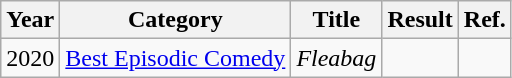<table class="wikitable">
<tr>
<th>Year</th>
<th>Category</th>
<th>Title</th>
<th>Result</th>
<th>Ref.</th>
</tr>
<tr>
<td>2020</td>
<td><a href='#'>Best Episodic Comedy</a></td>
<td><em>Fleabag</em></td>
<td></td>
<td></td>
</tr>
</table>
